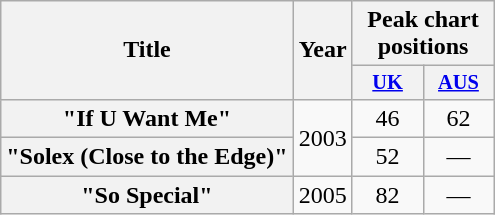<table class="wikitable plainrowheaders" style="text-align:center">
<tr>
<th scope="col" rowspan="2">Title</th>
<th scope="col" rowspan="2">Year</th>
<th scope="col" colspan="2">Peak chart positions</th>
</tr>
<tr>
<th scope="col" style="width:3em; font-size:85%"><a href='#'>UK</a><br></th>
<th scope="col" style="width:3em; font-size:85%"><a href='#'>AUS</a><br></th>
</tr>
<tr>
<th scope="row">"If U Want Me"<br></th>
<td rowspan="2">2003</td>
<td>46</td>
<td>62</td>
</tr>
<tr>
<th scope="row">"Solex (Close to the Edge)"</th>
<td>52</td>
<td>—</td>
</tr>
<tr>
<th scope="row">"So Special"<br></th>
<td>2005</td>
<td>82</td>
<td>—</td>
</tr>
</table>
